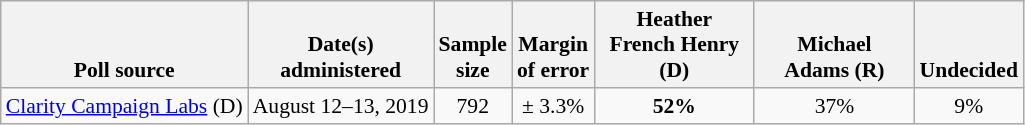<table class="wikitable" style="font-size:90%;text-align:center;">
<tr valign=bottom>
<th>Poll source</th>
<th>Date(s)<br>administered</th>
<th>Sample<br>size</th>
<th>Margin<br>of error</th>
<th style="width:100px;">Heather<br>French Henry (D)</th>
<th style="width:100px;">Michael<br>Adams (R)</th>
<th>Undecided</th>
</tr>
<tr>
<td style="text-align:left;"><a href='#'>Clarity Campaign Labs</a> (D)</td>
<td>August 12–13, 2019</td>
<td>792</td>
<td>± 3.3%</td>
<td><strong>52%</strong></td>
<td>37%</td>
<td>9%</td>
</tr>
</table>
